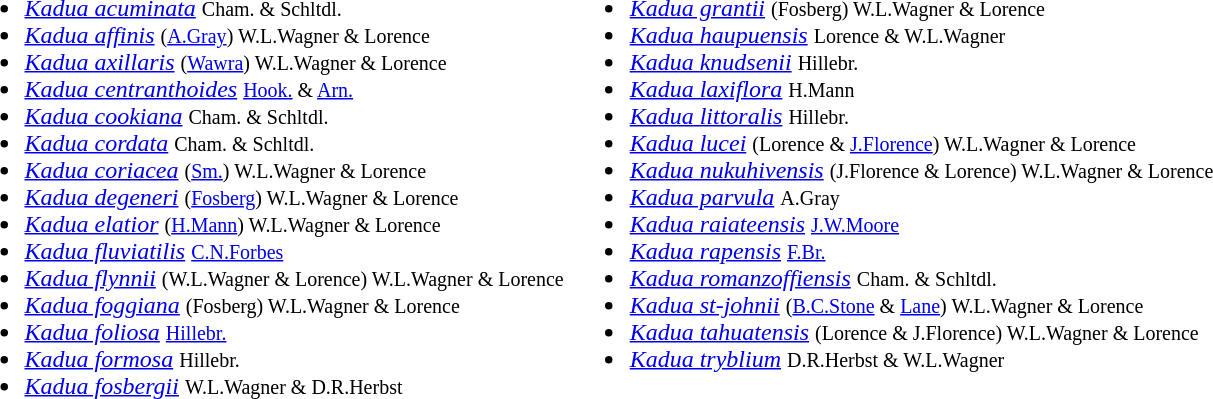<table border="0">
<tr>
<td valign= "top"><br><ul><li><em><a href='#'>Kadua acuminata</a></em> <small>Cham. & Schltdl.</small></li><li><em><a href='#'>Kadua affinis</a></em> <small>(<a href='#'>A.Gray</a>) W.L.Wagner & Lorence</small></li><li><em><a href='#'>Kadua axillaris</a></em> <small>(<a href='#'>Wawra</a>) W.L.Wagner & Lorence</small></li><li><em><a href='#'>Kadua centranthoides</a></em> <small><a href='#'>Hook.</a> & <a href='#'>Arn.</a></small></li><li><em><a href='#'>Kadua cookiana</a></em> <small>Cham. & Schltdl.</small></li><li><em><a href='#'>Kadua cordata</a></em> <small>Cham. & Schltdl.</small></li><li><em><a href='#'>Kadua coriacea</a></em> <small>(<a href='#'>Sm.</a>) W.L.Wagner & Lorence</small></li><li><em><a href='#'>Kadua degeneri</a></em> <small>(<a href='#'>Fosberg</a>) W.L.Wagner & Lorence</small></li><li><em><a href='#'>Kadua elatior</a></em> <small>(<a href='#'>H.Mann</a>) W.L.Wagner & Lorence</small></li><li><em><a href='#'>Kadua fluviatilis</a></em> <small><a href='#'>C.N.Forbes</a></small></li><li><em><a href='#'>Kadua flynnii</a></em> <small>(W.L.Wagner & Lorence) W.L.Wagner & Lorence</small></li><li><em><a href='#'>Kadua foggiana</a></em> <small>(Fosberg) W.L.Wagner & Lorence</small></li><li><em><a href='#'>Kadua foliosa</a></em> <small><a href='#'>Hillebr.</a></small></li><li><em><a href='#'>Kadua formosa</a></em> <small>Hillebr.</small></li><li><em><a href='#'>Kadua fosbergii</a></em> <small>W.L.Wagner & D.R.Herbst</small></li></ul></td>
<td valign = "top"><br><ul><li><em><a href='#'>Kadua grantii</a></em> <small>(Fosberg) W.L.Wagner & Lorence</small></li><li><em><a href='#'>Kadua haupuensis</a></em> <small>Lorence & W.L.Wagner</small></li><li><em><a href='#'>Kadua knudsenii</a></em> <small>Hillebr.</small></li><li><em><a href='#'>Kadua laxiflora</a></em> <small>H.Mann</small></li><li><em><a href='#'>Kadua littoralis</a></em> <small>Hillebr.</small></li><li><em><a href='#'>Kadua lucei</a></em> <small>(Lorence & <a href='#'>J.Florence</a>) W.L.Wagner & Lorence</small></li><li><em><a href='#'>Kadua nukuhivensis</a></em> <small>(J.Florence & Lorence) W.L.Wagner & Lorence</small></li><li><em><a href='#'>Kadua parvula</a></em> <small>A.Gray</small></li><li><em><a href='#'>Kadua raiateensis</a></em> <small><a href='#'>J.W.Moore</a> </small></li><li><em><a href='#'>Kadua rapensis</a></em> <small><a href='#'>F.Br.</a></small></li><li><em><a href='#'>Kadua romanzoffiensis</a></em> <small>Cham. & Schltdl.</small></li><li><em><a href='#'>Kadua st-johnii</a></em> <small>(<a href='#'>B.C.Stone</a> & <a href='#'>Lane</a>) W.L.Wagner & Lorence</small></li><li><em><a href='#'>Kadua tahuatensis</a></em> <small> (Lorence & J.Florence) W.L.Wagner & Lorence</small></li><li><em><a href='#'>Kadua tryblium</a></em> <small> D.R.Herbst & W.L.Wagner </small></li></ul></td>
</tr>
</table>
